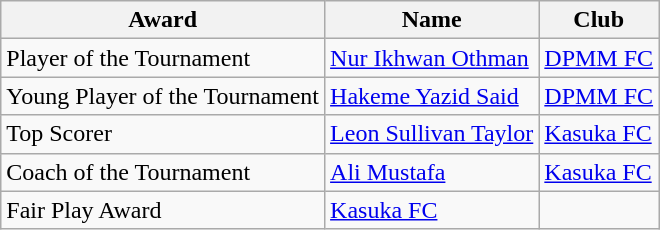<table class="wikitable">
<tr>
<th>Award</th>
<th>Name</th>
<th>Club</th>
</tr>
<tr>
<td>Player of the Tournament</td>
<td> <a href='#'>Nur Ikhwan Othman</a></td>
<td><a href='#'>DPMM FC</a></td>
</tr>
<tr>
<td>Young Player of the Tournament</td>
<td> <a href='#'>Hakeme Yazid Said</a></td>
<td><a href='#'>DPMM FC</a></td>
</tr>
<tr>
<td>Top Scorer</td>
<td> <a href='#'>Leon Sullivan Taylor</a></td>
<td><a href='#'>Kasuka FC</a></td>
</tr>
<tr>
<td>Coach of the Tournament</td>
<td> <a href='#'>Ali Mustafa</a></td>
<td><a href='#'>Kasuka FC</a></td>
</tr>
<tr>
<td>Fair Play Award</td>
<td colspan=1><a href='#'>Kasuka FC</a></td>
</tr>
</table>
